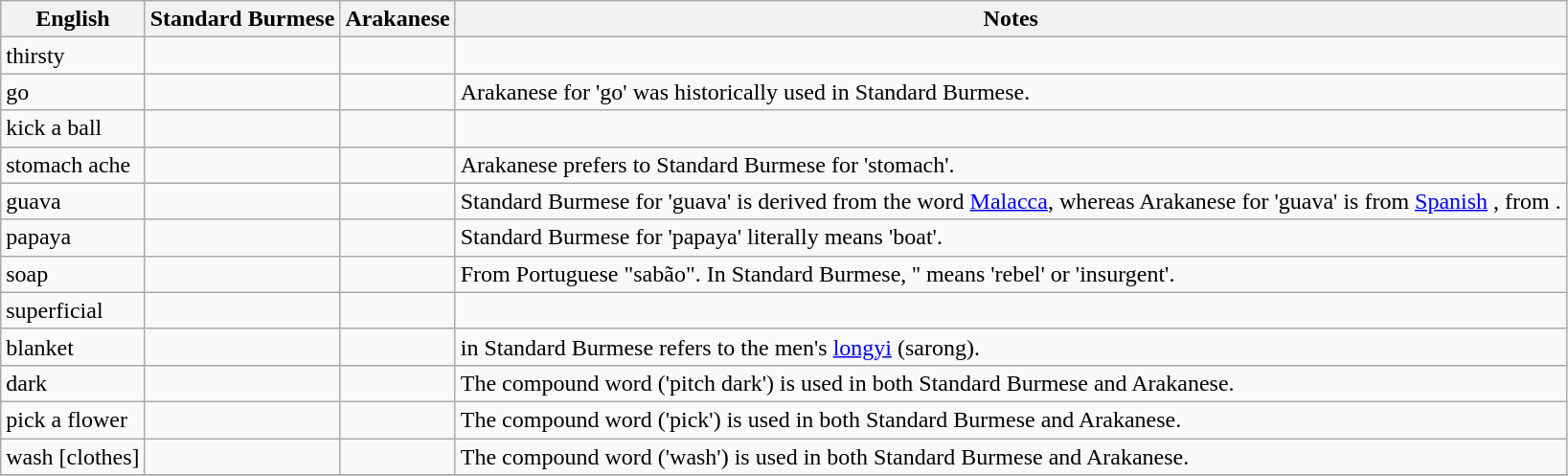<table class="wikitable">
<tr>
<th scope="col">English</th>
<th scope="col">Standard Burmese</th>
<th scope="col">Arakanese</th>
<th scope="col">Notes</th>
</tr>
<tr>
<td>thirsty</td>
<td></td>
<td></td>
<td></td>
</tr>
<tr>
<td>go</td>
<td></td>
<td></td>
<td>Arakanese for 'go' was historically used in Standard Burmese.</td>
</tr>
<tr>
<td>kick a ball</td>
<td></td>
<td></td>
<td></td>
</tr>
<tr>
<td>stomach ache</td>
<td></td>
<td></td>
<td>Arakanese prefers  to Standard Burmese  for 'stomach'.</td>
</tr>
<tr>
<td>guava</td>
<td></td>
<td></td>
<td>Standard Burmese for 'guava' is derived from the word <a href='#'>Malacca</a>, whereas Arakanese for 'guava' is from <a href='#'>Spanish</a> , from .</td>
</tr>
<tr>
<td>papaya</td>
<td></td>
<td></td>
<td>Standard Burmese for 'papaya' literally means 'boat'.</td>
</tr>
<tr>
<td>soap</td>
<td></td>
<td></td>
<td>From Portuguese "sabão". In Standard Burmese, '' means 'rebel' or 'insurgent'.</td>
</tr>
<tr>
<td>superficial</td>
<td></td>
<td></td>
<td></td>
</tr>
<tr>
<td>blanket</td>
<td></td>
<td></td>
<td> in Standard Burmese refers to the men's <a href='#'>longyi</a> (sarong).</td>
</tr>
<tr>
<td>dark</td>
<td></td>
<td></td>
<td>The compound word  ('pitch dark') is used in both Standard Burmese and Arakanese.</td>
</tr>
<tr>
<td>pick a flower</td>
<td></td>
<td></td>
<td>The compound word  ('pick') is used in both Standard Burmese and Arakanese.</td>
</tr>
<tr>
<td>wash [clothes]</td>
<td></td>
<td></td>
<td>The compound word  ('wash') is used in both Standard Burmese and Arakanese.</td>
</tr>
<tr>
</tr>
</table>
